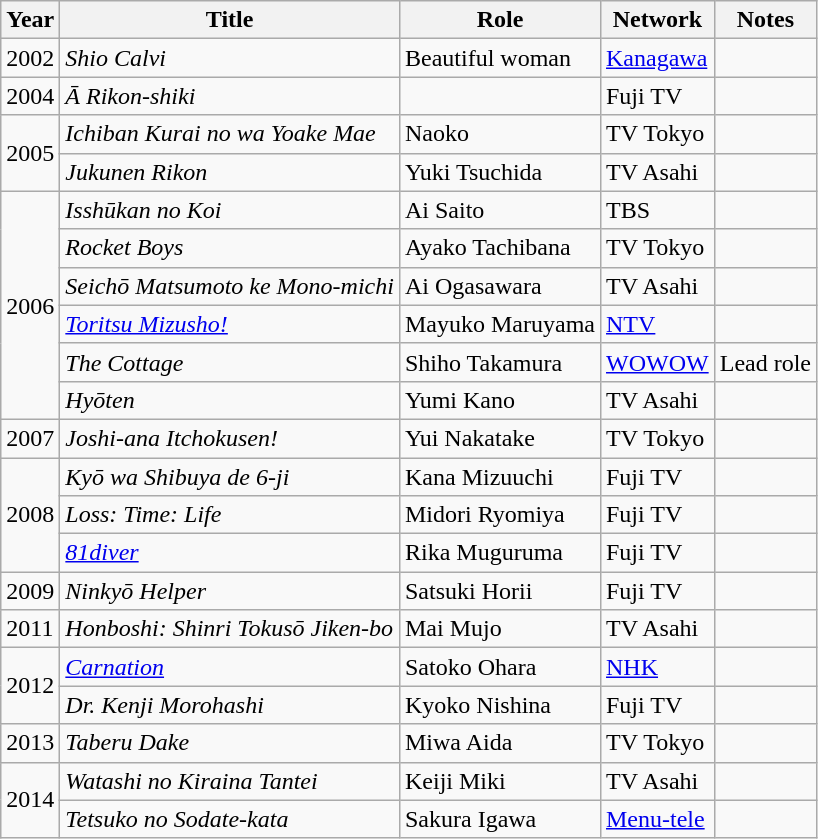<table class="wikitable">
<tr>
<th>Year</th>
<th>Title</th>
<th>Role</th>
<th>Network</th>
<th>Notes</th>
</tr>
<tr>
<td>2002</td>
<td><em>Shio Calvi</em></td>
<td>Beautiful woman</td>
<td><a href='#'>Kanagawa</a></td>
<td></td>
</tr>
<tr>
<td>2004</td>
<td><em>Ā Rikon-shiki</em></td>
<td></td>
<td>Fuji TV</td>
<td></td>
</tr>
<tr>
<td rowspan="2">2005</td>
<td><em>Ichiban Kurai no wa Yoake Mae</em></td>
<td>Naoko</td>
<td>TV Tokyo</td>
<td></td>
</tr>
<tr>
<td><em>Jukunen Rikon</em></td>
<td>Yuki Tsuchida</td>
<td>TV Asahi</td>
<td></td>
</tr>
<tr>
<td rowspan="6">2006</td>
<td><em>Isshūkan no Koi</em></td>
<td>Ai Saito</td>
<td>TBS</td>
<td></td>
</tr>
<tr>
<td><em>Rocket Boys</em></td>
<td>Ayako Tachibana</td>
<td>TV Tokyo</td>
<td></td>
</tr>
<tr>
<td><em>Seichō Matsumoto ke Mono-michi</em></td>
<td>Ai Ogasawara</td>
<td>TV Asahi</td>
<td></td>
</tr>
<tr>
<td><em><a href='#'>Toritsu Mizusho!</a></em></td>
<td>Mayuko Maruyama</td>
<td><a href='#'>NTV</a></td>
<td></td>
</tr>
<tr>
<td><em>The Cottage</em></td>
<td>Shiho Takamura</td>
<td><a href='#'>WOWOW</a></td>
<td>Lead role</td>
</tr>
<tr>
<td><em>Hyōten</em></td>
<td>Yumi Kano</td>
<td>TV Asahi</td>
<td></td>
</tr>
<tr>
<td>2007</td>
<td><em>Joshi-ana Itchokusen!</em></td>
<td>Yui Nakatake</td>
<td>TV Tokyo</td>
<td></td>
</tr>
<tr>
<td rowspan="3">2008</td>
<td><em>Kyō wa Shibuya de 6-ji</em></td>
<td>Kana Mizuuchi</td>
<td>Fuji TV</td>
<td></td>
</tr>
<tr>
<td><em>Loss: Time: Life</em></td>
<td>Midori Ryomiya</td>
<td>Fuji TV</td>
<td></td>
</tr>
<tr>
<td><em><a href='#'>81diver</a></em></td>
<td>Rika Muguruma</td>
<td>Fuji TV</td>
<td></td>
</tr>
<tr>
<td>2009</td>
<td><em>Ninkyō Helper</em></td>
<td>Satsuki Horii</td>
<td>Fuji TV</td>
<td></td>
</tr>
<tr>
<td>2011</td>
<td><em>Honboshi: Shinri Tokusō Jiken-bo</em></td>
<td>Mai Mujo</td>
<td>TV Asahi</td>
<td></td>
</tr>
<tr>
<td rowspan="2">2012</td>
<td><em><a href='#'>Carnation</a></em></td>
<td>Satoko Ohara</td>
<td><a href='#'>NHK</a></td>
<td></td>
</tr>
<tr>
<td><em>Dr. Kenji Morohashi</em></td>
<td>Kyoko Nishina</td>
<td>Fuji TV</td>
<td></td>
</tr>
<tr>
<td>2013</td>
<td><em>Taberu Dake</em></td>
<td>Miwa Aida</td>
<td>TV Tokyo</td>
<td></td>
</tr>
<tr>
<td rowspan="2">2014</td>
<td><em>Watashi no Kiraina Tantei</em></td>
<td>Keiji Miki</td>
<td>TV Asahi</td>
<td></td>
</tr>
<tr>
<td><em>Tetsuko no Sodate-kata</em></td>
<td>Sakura Igawa</td>
<td><a href='#'>Menu-tele</a></td>
<td></td>
</tr>
</table>
